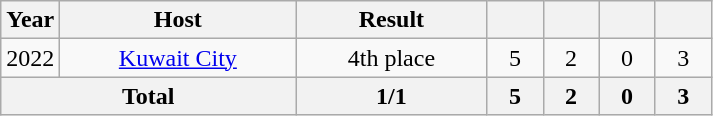<table class="wikitable" style="text-align:center">
<tr>
<th width=30>Year</th>
<th width=150>Host</th>
<th width=120>Result</th>
<th width=30></th>
<th width=30></th>
<th width=30></th>
<th width=30></th>
</tr>
<tr>
<td>2022</td>
<td> <a href='#'>Kuwait City</a></td>
<td>4th place</td>
<td>5</td>
<td>2</td>
<td>0</td>
<td>3</td>
</tr>
<tr>
<th colspan=2>Total</th>
<th>1/1</th>
<th>5</th>
<th>2</th>
<th>0</th>
<th>3</th>
</tr>
</table>
